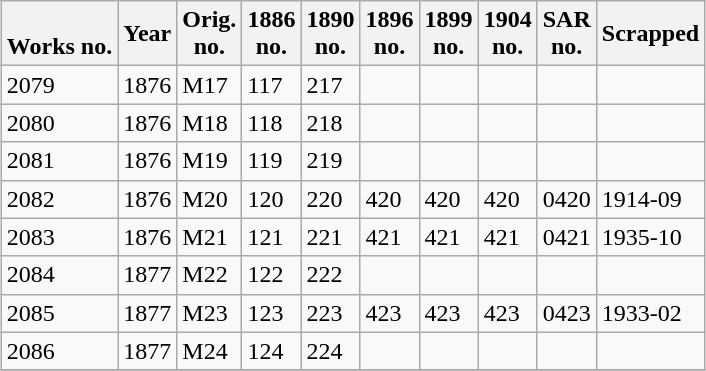<table class="wikitable collapsible collapsed sortable" style="margin:0.5em auto; font-size:100%;">
<tr>
<th><br>Works no.</th>
<th>Year</th>
<th>Orig.<br>no.</th>
<th>1886<br>no.</th>
<th>1890<br>no.</th>
<th>1896<br>no.</th>
<th>1899<br>no.</th>
<th>1904<br>no.</th>
<th>SAR<br>no.</th>
<th>Scrapped</th>
</tr>
<tr>
<td>2079</td>
<td>1876</td>
<td>M17</td>
<td>117</td>
<td>217</td>
<td></td>
<td></td>
<td></td>
<td></td>
<td></td>
</tr>
<tr>
<td>2080</td>
<td>1876</td>
<td>M18</td>
<td>118</td>
<td>218</td>
<td></td>
<td></td>
<td></td>
<td></td>
<td></td>
</tr>
<tr>
<td>2081</td>
<td>1876</td>
<td>M19</td>
<td>119</td>
<td>219</td>
<td></td>
<td></td>
<td></td>
<td></td>
<td></td>
</tr>
<tr>
<td>2082</td>
<td>1876</td>
<td>M20</td>
<td>120</td>
<td>220</td>
<td>420</td>
<td>420</td>
<td>420</td>
<td>0420</td>
<td>1914-09</td>
</tr>
<tr>
<td>2083</td>
<td>1876</td>
<td>M21</td>
<td>121</td>
<td>221</td>
<td>421</td>
<td>421</td>
<td>421</td>
<td>0421</td>
<td>1935-10</td>
</tr>
<tr>
<td>2084</td>
<td>1877</td>
<td>M22</td>
<td>122</td>
<td>222</td>
<td></td>
<td></td>
<td></td>
<td></td>
<td></td>
</tr>
<tr>
<td>2085</td>
<td>1877</td>
<td>M23</td>
<td>123</td>
<td>223</td>
<td>423</td>
<td>423</td>
<td>423</td>
<td>0423</td>
<td>1933-02</td>
</tr>
<tr>
<td>2086</td>
<td>1877</td>
<td>M24</td>
<td>124</td>
<td>224</td>
<td></td>
<td></td>
<td></td>
<td></td>
<td></td>
</tr>
<tr>
</tr>
</table>
